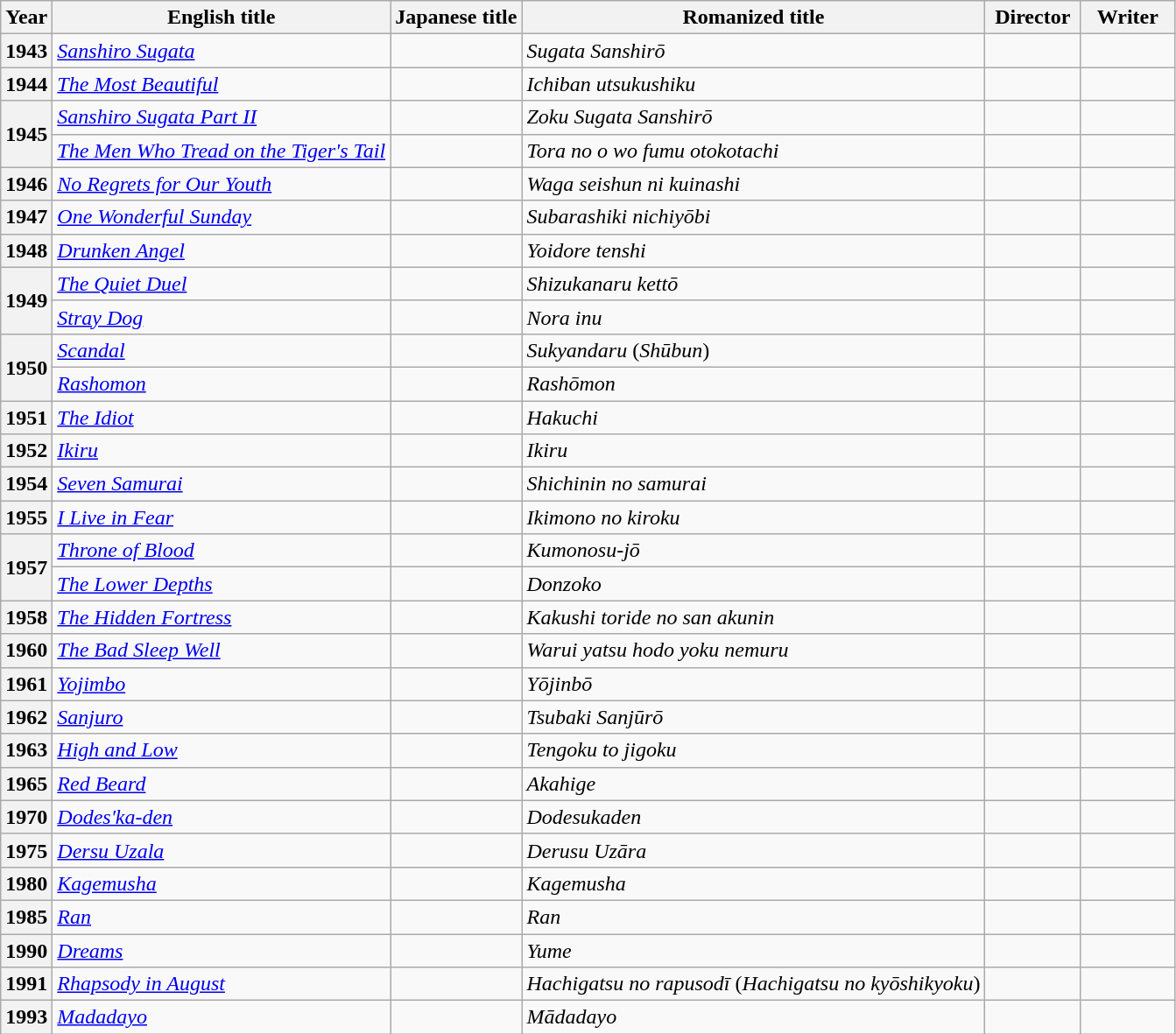<table class="wikitable sortable plainrowheaders" |>
<tr>
<th scope="col">Year</th>
<th scope="col">English title</th>
<th scope="col">Japanese title</th>
<th scope="col">Romanized title</th>
<th scope="col" style="width:65px;">Director</th>
<th scope="col" style="width:65px;">Writer<br></th>
</tr>
<tr>
<th scope="row" align="center">1943</th>
<td><em><a href='#'>Sanshiro Sugata</a></em></td>
<td></td>
<td><em>Sugata Sanshirō</em></td>
<td></td>
<td></td>
</tr>
<tr>
<th scope="row" align="center">1944</th>
<td><em><a href='#'>The Most Beautiful</a></em></td>
<td></td>
<td><em>Ichiban utsukushiku</em></td>
<td></td>
<td></td>
</tr>
<tr>
<th rowspan=2 scope="row" align="center">1945</th>
<td><em><a href='#'>Sanshiro Sugata Part II</a></em></td>
<td></td>
<td><em>Zoku Sugata Sanshirō</em></td>
<td></td>
<td></td>
</tr>
<tr>
<td><em><a href='#'>The Men Who Tread on the Tiger's Tail</a></em></td>
<td></td>
<td><em>Tora no o wo fumu otokotachi</em></td>
<td></td>
<td></td>
</tr>
<tr>
<th scope="row" align="center">1946</th>
<td><em><a href='#'>No Regrets for Our Youth</a></em></td>
<td></td>
<td><em>Waga seishun ni kuinashi</em></td>
<td></td>
<td></td>
</tr>
<tr>
<th scope="row" align="center">1947</th>
<td><em><a href='#'>One Wonderful Sunday</a></em></td>
<td></td>
<td><em>Subarashiki nichiyōbi</em></td>
<td></td>
<td></td>
</tr>
<tr>
<th scope="row" align="center">1948</th>
<td><em><a href='#'>Drunken Angel</a></em></td>
<td></td>
<td><em>Yoidore tenshi</em></td>
<td></td>
<td></td>
</tr>
<tr>
<th rowspan=2 scope="row" align="center">1949</th>
<td><em><a href='#'>The Quiet Duel</a></em></td>
<td></td>
<td><em>Shizukanaru kettō</em></td>
<td></td>
<td></td>
</tr>
<tr>
<td><em><a href='#'>Stray Dog</a></em></td>
<td></td>
<td><em>Nora inu</em></td>
<td></td>
<td></td>
</tr>
<tr>
<th rowspan=2 scope="row" align="center">1950</th>
<td><em><a href='#'>Scandal</a></em></td>
<td></td>
<td><em>Sukyandaru</em> (<em>Shūbun</em>)</td>
<td></td>
<td></td>
</tr>
<tr>
<td><em><a href='#'>Rashomon</a></em></td>
<td></td>
<td><em>Rashōmon</em></td>
<td></td>
<td></td>
</tr>
<tr>
<th scope="row" align="center">1951</th>
<td><em><a href='#'>The Idiot</a></em></td>
<td></td>
<td><em>Hakuchi</em></td>
<td></td>
<td></td>
</tr>
<tr>
<th scope="row" align="center">1952</th>
<td><em><a href='#'>Ikiru</a></em></td>
<td></td>
<td><em>Ikiru</em></td>
<td></td>
<td></td>
</tr>
<tr>
<th scope="row" align="center">1954</th>
<td><em><a href='#'>Seven Samurai</a></em></td>
<td></td>
<td><em>Shichinin no samurai</em></td>
<td></td>
<td></td>
</tr>
<tr>
<th scope="row" align="center">1955</th>
<td><em><a href='#'>I Live in Fear</a></em></td>
<td></td>
<td><em>Ikimono no kiroku</em></td>
<td></td>
<td></td>
</tr>
<tr>
<th rowspan=2 scope="row" align="center">1957</th>
<td><em><a href='#'>Throne of Blood</a></em></td>
<td></td>
<td><em>Kumonosu-jō</em></td>
<td></td>
<td></td>
</tr>
<tr>
<td><em><a href='#'>The Lower Depths</a></em></td>
<td></td>
<td><em>Donzoko</em></td>
<td></td>
<td></td>
</tr>
<tr>
<th scope="row" align="center">1958</th>
<td><em><a href='#'>The Hidden Fortress</a></em></td>
<td></td>
<td><em>Kakushi toride no san akunin</em></td>
<td></td>
<td></td>
</tr>
<tr>
<th scope="row" align="center">1960</th>
<td><em><a href='#'>The Bad Sleep Well</a></em></td>
<td></td>
<td><em>Warui yatsu hodo yoku nemuru</em></td>
<td></td>
<td></td>
</tr>
<tr>
<th scope="row" align="center">1961</th>
<td><em><a href='#'>Yojimbo</a></em></td>
<td></td>
<td><em>Yōjinbō</em></td>
<td></td>
<td></td>
</tr>
<tr>
<th scope="row" align="center">1962</th>
<td><em><a href='#'>Sanjuro</a></em></td>
<td></td>
<td><em>Tsubaki Sanjūrō</em></td>
<td></td>
<td></td>
</tr>
<tr>
<th scope="row" align="center">1963</th>
<td><em><a href='#'>High and Low</a></em></td>
<td></td>
<td><em>Tengoku to jigoku</em></td>
<td></td>
<td></td>
</tr>
<tr>
<th scope="row" align="center">1965</th>
<td><em><a href='#'>Red Beard</a></em></td>
<td></td>
<td><em>Akahige</em></td>
<td></td>
<td></td>
</tr>
<tr>
<th scope="row" align="center">1970</th>
<td><em><a href='#'>Dodes'ka-den</a></em></td>
<td></td>
<td><em>Dodesukaden</em></td>
<td></td>
<td></td>
</tr>
<tr>
<th scope="row" align="center">1975</th>
<td><em><a href='#'>Dersu Uzala</a></em></td>
<td></td>
<td><em>Derusu Uzāra</em></td>
<td></td>
<td></td>
</tr>
<tr>
<th scope="row" align="center">1980</th>
<td><em><a href='#'>Kagemusha</a></em></td>
<td></td>
<td><em>Kagemusha</em></td>
<td></td>
<td></td>
</tr>
<tr>
<th scope="row" align="center">1985</th>
<td><em><a href='#'>Ran</a></em></td>
<td></td>
<td><em>Ran</em></td>
<td></td>
<td></td>
</tr>
<tr>
<th scope="row" align="center">1990</th>
<td><em><a href='#'>Dreams</a></em></td>
<td></td>
<td><em>Yume</em></td>
<td></td>
<td></td>
</tr>
<tr>
<th scope="row" align="center">1991</th>
<td><em><a href='#'>Rhapsody in August</a></em></td>
<td></td>
<td><em>Hachigatsu no rapusodī</em> (<em>Hachigatsu no kyōshikyoku</em>)</td>
<td></td>
<td></td>
</tr>
<tr>
<th scope="row" align="center">1993</th>
<td><em><a href='#'>Madadayo</a></em></td>
<td></td>
<td><em>Mādadayo</em></td>
<td></td>
<td></td>
</tr>
</table>
